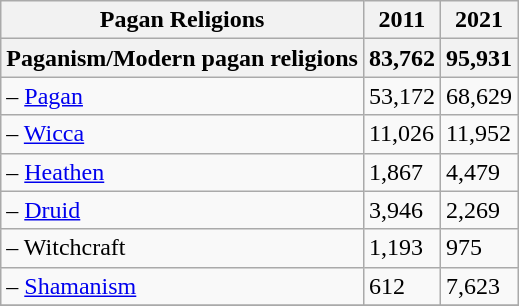<table class="wikitable">
<tr>
<th>Pagan Religions</th>
<th>2011</th>
<th>2021</th>
</tr>
<tr>
<th align=left>Paganism/Modern pagan religions</th>
<th>83,762</th>
<th>95,931</th>
</tr>
<tr>
<td align=left>– <a href='#'>Pagan</a></td>
<td>53,172</td>
<td>68,629</td>
</tr>
<tr>
<td align=left>– <a href='#'>Wicca</a></td>
<td>11,026</td>
<td>11,952</td>
</tr>
<tr>
<td align=left>– <a href='#'>Heathen</a></td>
<td>1,867</td>
<td>4,479</td>
</tr>
<tr>
<td align=left>– <a href='#'>Druid</a></td>
<td>3,946</td>
<td>2,269</td>
</tr>
<tr>
<td align=left>– Witchcraft</td>
<td>1,193</td>
<td>975</td>
</tr>
<tr>
<td align=left>– <a href='#'>Shamanism</a></td>
<td>612</td>
<td>7,623</td>
</tr>
<tr>
</tr>
</table>
